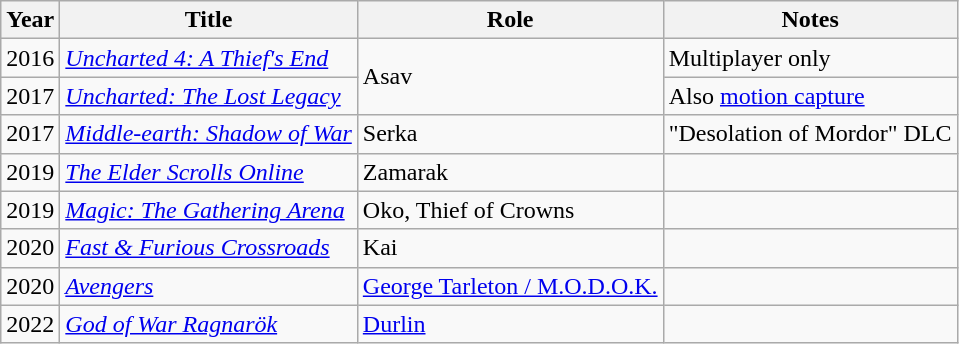<table class="wikitable sortable">
<tr>
<th>Year</th>
<th>Title</th>
<th>Role</th>
<th class="unsortable">Notes</th>
</tr>
<tr>
<td>2016</td>
<td><em><a href='#'>Uncharted 4: A Thief's End</a></em></td>
<td rowspan="2">Asav</td>
<td>Multiplayer only</td>
</tr>
<tr>
<td>2017</td>
<td><em><a href='#'>Uncharted: The Lost Legacy</a></em></td>
<td>Also <a href='#'>motion capture</a></td>
</tr>
<tr>
<td>2017</td>
<td><em><a href='#'>Middle-earth: Shadow of War</a></em></td>
<td>Serka</td>
<td>"Desolation of Mordor" DLC</td>
</tr>
<tr>
<td>2019</td>
<td><em><a href='#'>The Elder Scrolls Online</a></em></td>
<td>Zamarak</td>
</tr>
<tr>
<td>2019</td>
<td><em><a href='#'>Magic: The Gathering Arena</a></em></td>
<td>Oko, Thief of Crowns</td>
<td></td>
</tr>
<tr>
<td>2020</td>
<td><em><a href='#'>Fast & Furious Crossroads</a></em></td>
<td>Kai</td>
</tr>
<tr>
<td>2020</td>
<td><em><a href='#'>Avengers</a></em></td>
<td><a href='#'>George Tarleton / M.O.D.O.K.</a></td>
<td></td>
</tr>
<tr>
<td>2022</td>
<td><em><a href='#'>God of War Ragnarök</a></em></td>
<td><a href='#'>Durlin</a></td>
<td></td>
</tr>
</table>
